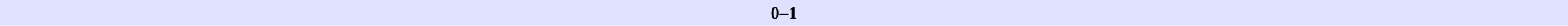<table border=0 cellspacing=0 cellpadding=2 style=font-size:90% width=100%>
<tr bgcolor=#e0e0ff>
<td align=right width=40%></td>
<th>0–1</th>
<td align=left width=40%></td>
</tr>
</table>
